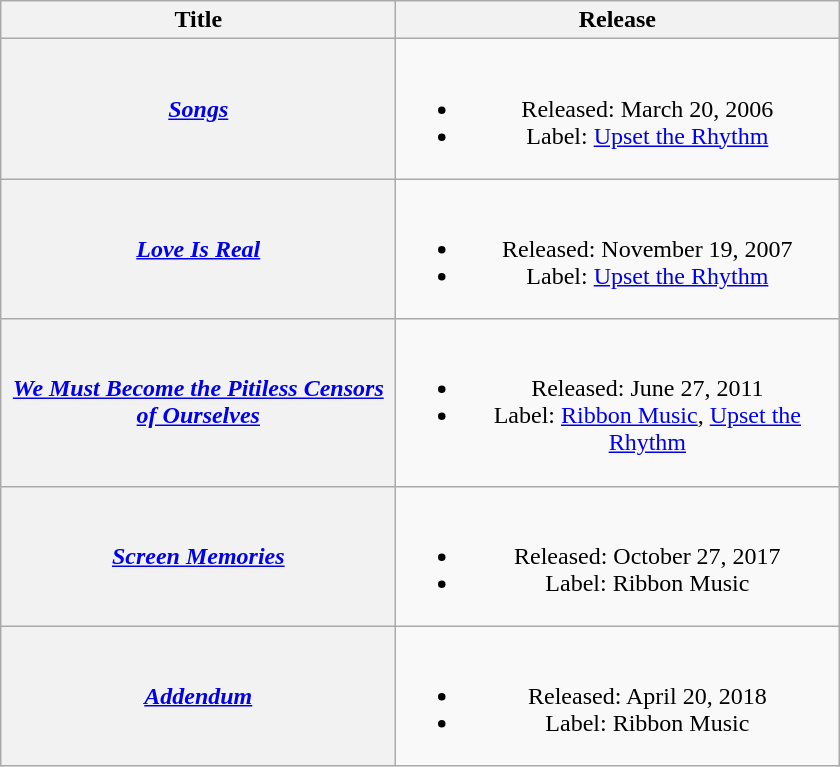<table class="wikitable plainrowheaders" style="text-align:center;">
<tr>
<th scope="col" rowspan="" style="width:16em;">Title</th>
<th scope="col" rowspan="" style="width:18em;">Release</th>
</tr>
<tr>
<th scope="row"><em><a href='#'>Songs</a></em></th>
<td><br><ul><li>Released: March 20, 2006</li><li>Label: <a href='#'>Upset the Rhythm</a></li></ul></td>
</tr>
<tr>
<th scope="row"><em><a href='#'>Love Is Real</a></em></th>
<td><br><ul><li>Released: November 19, 2007</li><li>Label: <a href='#'>Upset the Rhythm</a></li></ul></td>
</tr>
<tr>
<th scope="row"><em><a href='#'>We Must Become the Pitiless Censors of Ourselves</a></em></th>
<td><br><ul><li>Released: June 27, 2011</li><li>Label: <a href='#'>Ribbon Music</a>, <a href='#'>Upset the Rhythm</a></li></ul></td>
</tr>
<tr>
<th scope="row"><em><a href='#'>Screen Memories</a></em></th>
<td><br><ul><li>Released: October 27, 2017</li><li>Label: Ribbon Music</li></ul></td>
</tr>
<tr>
<th scope="row"><em><a href='#'>Addendum</a></em></th>
<td><br><ul><li>Released: April 20, 2018</li><li>Label: Ribbon Music</li></ul></td>
</tr>
</table>
